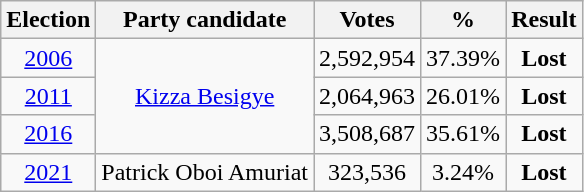<table class="wikitable" style="text-align:center">
<tr>
<th>Election</th>
<th>Party candidate</th>
<th>Votes</th>
<th><strong>%</strong></th>
<th>Result</th>
</tr>
<tr>
<td><a href='#'>2006</a></td>
<td rowspan="3"><a href='#'>Kizza Besigye</a></td>
<td>2,592,954</td>
<td>37.39%</td>
<td><strong>Lost</strong> </td>
</tr>
<tr>
<td><a href='#'>2011</a></td>
<td>2,064,963</td>
<td>26.01%</td>
<td><strong>Lost</strong> </td>
</tr>
<tr>
<td><a href='#'>2016</a></td>
<td>3,508,687</td>
<td>35.61%</td>
<td><strong>Lost</strong> </td>
</tr>
<tr>
<td><a href='#'>2021</a></td>
<td>Patrick Oboi Amuriat</td>
<td>323,536</td>
<td>3.24%</td>
<td><strong>Lost</strong> </td>
</tr>
</table>
